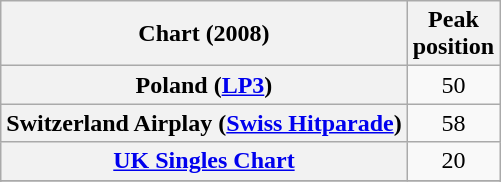<table class="wikitable sortable plainrowheaders" style="text-align:center">
<tr>
<th>Chart (2008)</th>
<th>Peak<br>position</th>
</tr>
<tr>
<th scope="row">Poland (<a href='#'>LP3</a>)</th>
<td style="text-align:center;">50</td>
</tr>
<tr>
<th scope="row">Switzerland Airplay (<a href='#'>Swiss Hitparade</a>)</th>
<td>58</td>
</tr>
<tr>
<th scope="row"><a href='#'>UK Singles Chart</a></th>
<td>20</td>
</tr>
<tr>
</tr>
<tr>
</tr>
</table>
